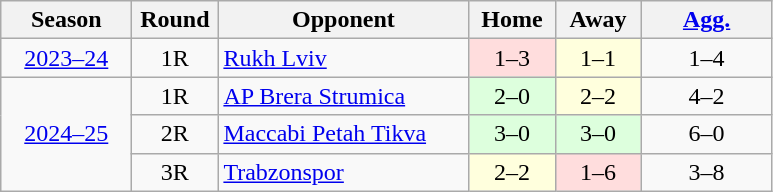<table class="wikitable" style="text-align: center">
<tr>
<th width="80">Season</th>
<th width="50">Round</th>
<th width="160">Opponent</th>
<th width="50">Home</th>
<th width="50">Away</th>
<th width="80"><a href='#'>Agg.</a></th>
</tr>
<tr>
<td><a href='#'>2023–24</a></td>
<td>1R</td>
<td align="left"> <a href='#'>Rukh Lviv</a></td>
<td bgcolor="#ffdddd">1–3</td>
<td bgcolor="#ffffdd">1–1</td>
<td>1–4</td>
</tr>
<tr>
<td rowspan=3><a href='#'>2024–25</a></td>
<td>1R</td>
<td align="left"> <a href='#'>AP Brera Strumica</a></td>
<td bgcolor="#ddffdd">2–0</td>
<td bgcolor="#ffffdd">2–2</td>
<td>4–2</td>
</tr>
<tr>
<td>2R</td>
<td align="left"> <a href='#'>Maccabi Petah Tikva</a></td>
<td bgcolor="#ddffdd">3–0</td>
<td bgcolor="#ddffdd">3–0</td>
<td>6–0</td>
</tr>
<tr>
<td>3R</td>
<td align="left"> <a href='#'>Trabzonspor</a></td>
<td bgcolor="#ffffdd">2–2</td>
<td bgcolor="#ffdddd">1–6</td>
<td>3–8</td>
</tr>
</table>
